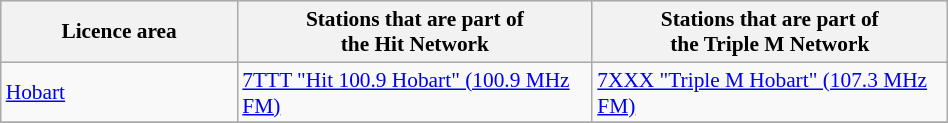<table class="wikitable sortable" style="font-size:89%; width:50%">
<tr bgcolor=lightgrey>
<th width="20%">Licence area</th>
<th width="30%">Stations that are part of<br>the Hit Network</th>
<th width="30%">Stations that are part of<br>the Triple M Network</th>
</tr>
<tr>
<td><a href='#'>Hobart</a></td>
<td><a href='#'>7TTT "Hit 100.9 Hobart" (100.9 MHz FM)</a></td>
<td><a href='#'>7XXX "Triple M Hobart" (107.3 MHz FM)</a></td>
</tr>
<tr>
</tr>
</table>
